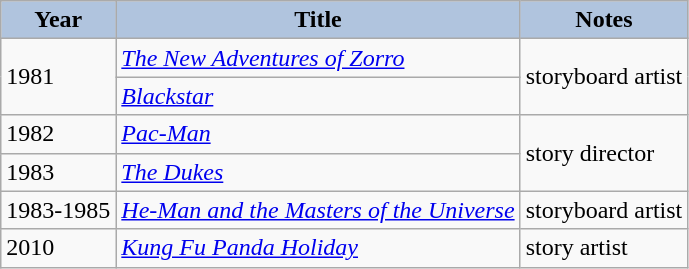<table class="wikitable">
<tr>
<th style="background:#B0C4DE;">Year</th>
<th style="background:#B0C4DE;">Title</th>
<th style="background:#B0C4DE;">Notes</th>
</tr>
<tr>
<td rowspan="2">1981</td>
<td><em><a href='#'>The New Adventures of Zorro</a></em></td>
<td rowspan="2">storyboard artist</td>
</tr>
<tr>
<td><em><a href='#'>Blackstar</a></em></td>
</tr>
<tr>
<td>1982</td>
<td><em><a href='#'>Pac-Man</a></em></td>
<td rowspan="2">story director</td>
</tr>
<tr>
<td>1983</td>
<td><em><a href='#'>The Dukes</a></em></td>
</tr>
<tr>
<td>1983-1985</td>
<td><em><a href='#'>He-Man and the Masters of the Universe</a></em></td>
<td>storyboard artist</td>
</tr>
<tr>
<td>2010</td>
<td><em><a href='#'>Kung Fu Panda Holiday</a></em></td>
<td>story artist</td>
</tr>
</table>
